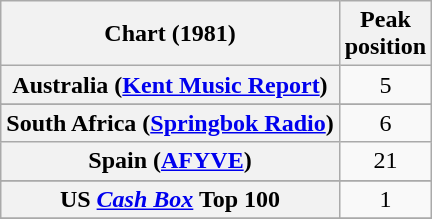<table class="wikitable sortable plainrowheaders" style="text-align:center">
<tr>
<th scope="col">Chart (1981)</th>
<th scope="col">Peak<br>position</th>
</tr>
<tr>
<th scope="row">Australia (<a href='#'>Kent Music Report</a>)</th>
<td>5</td>
</tr>
<tr>
</tr>
<tr>
</tr>
<tr>
</tr>
<tr>
</tr>
<tr>
</tr>
<tr>
</tr>
<tr>
</tr>
<tr>
<th scope="row">South Africa (<a href='#'>Springbok Radio</a>)</th>
<td>6</td>
</tr>
<tr>
<th scope="row">Spain (<a href='#'>AFYVE</a>)</th>
<td>21</td>
</tr>
<tr>
</tr>
<tr>
</tr>
<tr>
</tr>
<tr>
</tr>
<tr>
</tr>
<tr>
</tr>
<tr>
<th scope="row">US <em><a href='#'>Cash Box</a></em> Top 100</th>
<td>1</td>
</tr>
<tr>
</tr>
</table>
